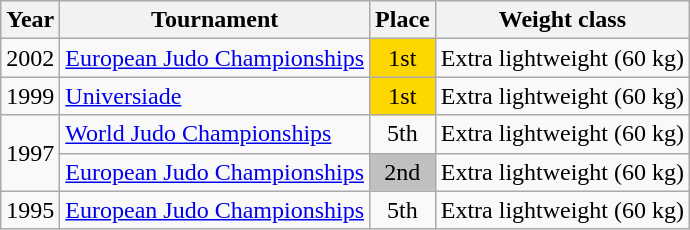<table class=wikitable>
<tr>
<th>Year</th>
<th>Tournament</th>
<th>Place</th>
<th>Weight class</th>
</tr>
<tr>
<td>2002</td>
<td><a href='#'>European Judo Championships</a></td>
<td bgcolor="gold" align="center">1st</td>
<td>Extra lightweight (60 kg)</td>
</tr>
<tr>
<td>1999</td>
<td><a href='#'>Universiade</a></td>
<td bgcolor="gold" align="center">1st</td>
<td>Extra lightweight (60 kg)</td>
</tr>
<tr>
<td rowspan=2>1997</td>
<td><a href='#'>World Judo Championships</a></td>
<td align="center">5th</td>
<td>Extra lightweight (60 kg)</td>
</tr>
<tr>
<td><a href='#'>European Judo Championships</a></td>
<td bgcolor="silver" align="center">2nd</td>
<td>Extra lightweight (60 kg)</td>
</tr>
<tr>
<td>1995</td>
<td><a href='#'>European Judo Championships</a></td>
<td align="center">5th</td>
<td>Extra lightweight (60 kg)</td>
</tr>
</table>
